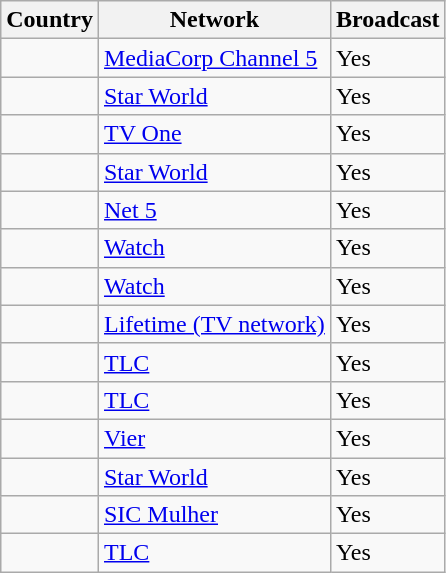<table class="wikitable">
<tr>
<th>Country</th>
<th>Network</th>
<th>Broadcast</th>
</tr>
<tr>
<td></td>
<td><a href='#'>MediaCorp Channel 5</a></td>
<td>Yes</td>
</tr>
<tr>
<td></td>
<td><a href='#'>Star World</a></td>
<td>Yes</td>
</tr>
<tr>
<td></td>
<td><a href='#'>TV One</a></td>
<td>Yes</td>
</tr>
<tr>
<td></td>
<td><a href='#'>Star World</a></td>
<td>Yes</td>
</tr>
<tr>
<td></td>
<td><a href='#'>Net 5</a></td>
<td>Yes</td>
</tr>
<tr>
<td></td>
<td><a href='#'>Watch</a></td>
<td>Yes</td>
</tr>
<tr>
<td></td>
<td><a href='#'>Watch</a></td>
<td>Yes</td>
</tr>
<tr>
<td></td>
<td><a href='#'>Lifetime (TV network)</a></td>
<td>Yes</td>
</tr>
<tr>
<td></td>
<td><a href='#'>TLC</a></td>
<td>Yes</td>
</tr>
<tr>
<td></td>
<td><a href='#'>TLC</a></td>
<td>Yes</td>
</tr>
<tr>
<td></td>
<td><a href='#'>Vier</a></td>
<td>Yes</td>
</tr>
<tr>
<td></td>
<td><a href='#'>Star World</a></td>
<td>Yes</td>
</tr>
<tr>
<td></td>
<td><a href='#'>SIC Mulher</a></td>
<td>Yes</td>
</tr>
<tr>
<td></td>
<td><a href='#'>TLC</a></td>
<td>Yes</td>
</tr>
</table>
